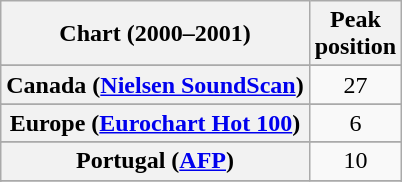<table class="wikitable sortable plainrowheaders" style="text-align:center">
<tr>
<th>Chart (2000–2001)</th>
<th>Peak<br>position</th>
</tr>
<tr>
</tr>
<tr>
</tr>
<tr>
</tr>
<tr>
<th scope="row">Canada (<a href='#'>Nielsen SoundScan</a>)</th>
<td>27</td>
</tr>
<tr>
</tr>
<tr>
<th scope="row">Europe (<a href='#'>Eurochart Hot 100</a>)</th>
<td>6</td>
</tr>
<tr>
</tr>
<tr>
</tr>
<tr>
</tr>
<tr>
</tr>
<tr>
</tr>
<tr>
</tr>
<tr>
</tr>
<tr>
</tr>
<tr>
<th scope="row">Portugal (<a href='#'>AFP</a>)</th>
<td>10</td>
</tr>
<tr>
</tr>
<tr>
</tr>
<tr>
</tr>
<tr>
</tr>
<tr>
</tr>
<tr>
</tr>
<tr>
</tr>
<tr>
</tr>
</table>
